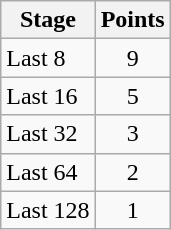<table class="wikitable" style="text-align:center">
<tr>
<th>Stage</th>
<th>Points</th>
</tr>
<tr>
<td align="left">Last 8</td>
<td>9</td>
</tr>
<tr>
<td align="left">Last 16</td>
<td>5</td>
</tr>
<tr>
<td align="left">Last 32</td>
<td>3</td>
</tr>
<tr>
<td align="left">Last 64</td>
<td>2</td>
</tr>
<tr>
<td align="left">Last 128</td>
<td>1</td>
</tr>
</table>
